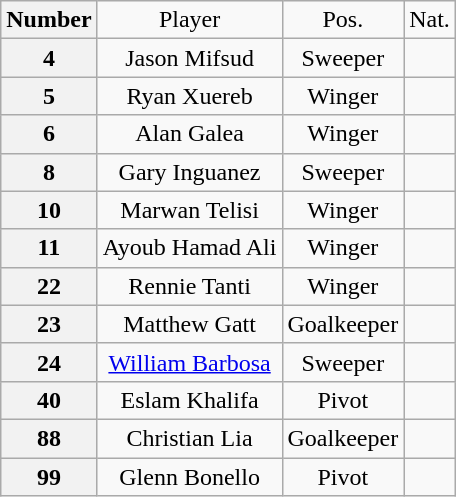<table class="wikitable sortable" align="center" style="text-align:center;">
<tr>
<th>Number</th>
<td>Player</td>
<td>Pos.</td>
<td>Nat.</td>
</tr>
<tr>
<th>4</th>
<td>Jason Mifsud</td>
<td>Sweeper</td>
<td></td>
</tr>
<tr>
<th>5</th>
<td>Ryan Xuereb</td>
<td>Winger</td>
<td></td>
</tr>
<tr>
<th>6</th>
<td>Alan Galea</td>
<td>Winger</td>
<td></td>
</tr>
<tr>
<th>8</th>
<td>Gary Inguanez</td>
<td>Sweeper</td>
<td></td>
</tr>
<tr>
<th>10</th>
<td>Marwan Telisi</td>
<td>Winger</td>
<td></td>
</tr>
<tr>
<th>11</th>
<td>Ayoub Hamad Ali</td>
<td>Winger</td>
<td></td>
</tr>
<tr>
<th>22</th>
<td>Rennie Tanti</td>
<td>Winger</td>
<td></td>
</tr>
<tr>
<th>23</th>
<td>Matthew Gatt</td>
<td>Goalkeeper</td>
<td></td>
</tr>
<tr>
<th>24</th>
<td><a href='#'>William Barbosa</a></td>
<td>Sweeper</td>
<td></td>
</tr>
<tr>
<th>40</th>
<td>Eslam Khalifa</td>
<td>Pivot</td>
<td></td>
</tr>
<tr>
<th>88</th>
<td>Christian Lia</td>
<td>Goalkeeper</td>
<td></td>
</tr>
<tr>
<th>99</th>
<td>Glenn Bonello</td>
<td>Pivot</td>
<td></td>
</tr>
</table>
